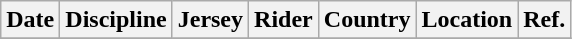<table class="wikitable sortable">
<tr>
<th>Date</th>
<th>Discipline</th>
<th>Jersey</th>
<th>Rider</th>
<th>Country</th>
<th>Location</th>
<th class="unsortable">Ref.</th>
</tr>
<tr>
</tr>
</table>
